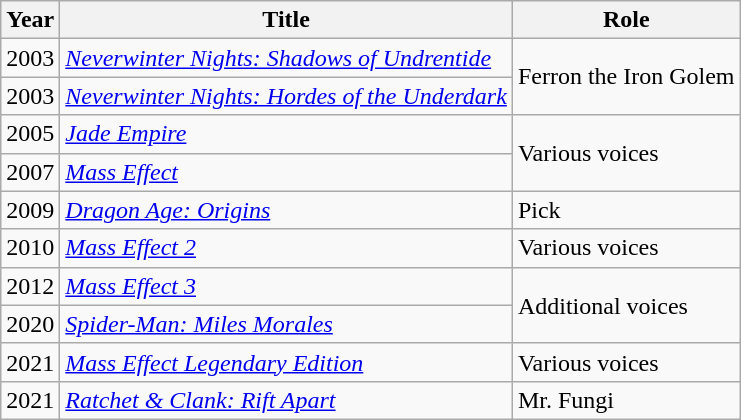<table class="wikitable sortable">
<tr>
<th>Year</th>
<th>Title</th>
<th>Role</th>
</tr>
<tr>
<td>2003</td>
<td><em><a href='#'>Neverwinter Nights: Shadows of Undrentide</a></em></td>
<td rowspan="2">Ferron the Iron Golem</td>
</tr>
<tr>
<td>2003</td>
<td><em><a href='#'>Neverwinter Nights: Hordes of the Underdark</a></em></td>
</tr>
<tr>
<td>2005</td>
<td><em><a href='#'>Jade Empire</a></em></td>
<td rowspan="2">Various voices</td>
</tr>
<tr>
<td>2007</td>
<td><a href='#'><em>Mass Effect</em></a></td>
</tr>
<tr>
<td>2009</td>
<td><em><a href='#'>Dragon Age: Origins</a></em></td>
<td>Pick</td>
</tr>
<tr>
<td>2010</td>
<td><em><a href='#'>Mass Effect 2</a></em></td>
<td>Various voices</td>
</tr>
<tr>
<td>2012</td>
<td><em><a href='#'>Mass Effect 3</a></em></td>
<td rowspan="2">Additional voices</td>
</tr>
<tr>
<td>2020</td>
<td><em><a href='#'>Spider-Man: Miles Morales</a></em></td>
</tr>
<tr>
<td>2021</td>
<td><em><a href='#'>Mass Effect Legendary Edition</a></em></td>
<td>Various voices</td>
</tr>
<tr>
<td>2021</td>
<td><em><a href='#'>Ratchet & Clank: Rift Apart</a></em></td>
<td>Mr. Fungi</td>
</tr>
</table>
